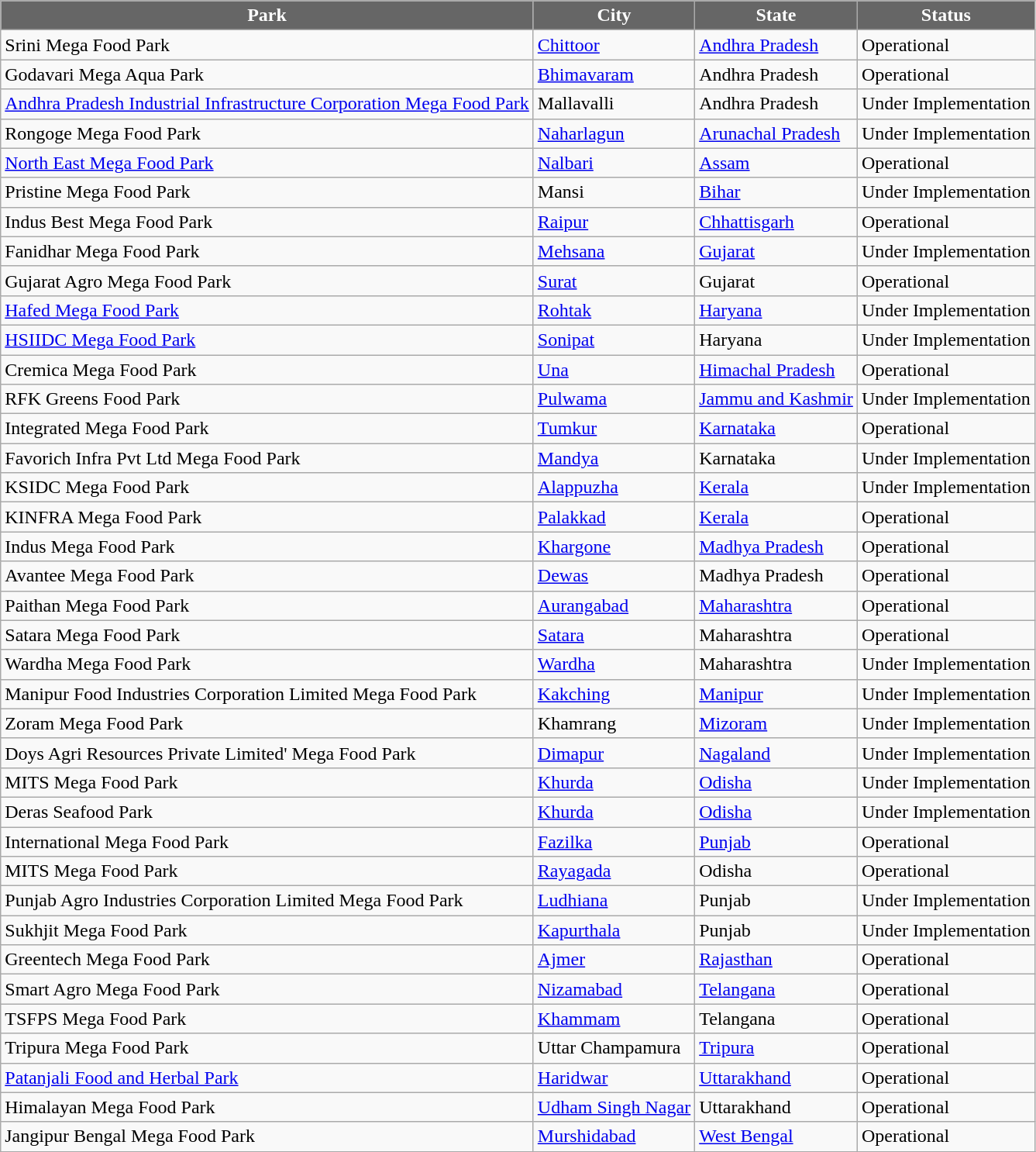<table class="wikitable sortable">
<tr>
<th style="background-color:#666666; color:white">Park</th>
<th style="background-color:#666666; color:white">City</th>
<th style="background-color:#666666; color:white">State</th>
<th style="background-color:#666666; color:white">Status</th>
</tr>
<tr>
<td>Srini Mega Food Park</td>
<td><a href='#'>Chittoor</a></td>
<td><a href='#'>Andhra Pradesh</a></td>
<td>Operational</td>
</tr>
<tr>
<td>Godavari Mega Aqua Park</td>
<td><a href='#'>Bhimavaram</a></td>
<td>Andhra Pradesh</td>
<td>Operational</td>
</tr>
<tr>
<td><a href='#'>Andhra Pradesh Industrial Infrastructure Corporation Mega Food Park</a></td>
<td>Mallavalli</td>
<td>Andhra Pradesh</td>
<td>Under Implementation</td>
</tr>
<tr>
<td>Rongoge Mega Food Park</td>
<td><a href='#'>Naharlagun</a></td>
<td><a href='#'>Arunachal Pradesh</a></td>
<td>Under Implementation</td>
</tr>
<tr>
<td><a href='#'>North East Mega Food Park</a></td>
<td><a href='#'>Nalbari</a></td>
<td><a href='#'>Assam</a></td>
<td>Operational</td>
</tr>
<tr>
<td>Pristine Mega Food Park</td>
<td>Mansi</td>
<td><a href='#'>Bihar</a></td>
<td>Under Implementation</td>
</tr>
<tr>
<td>Indus Best Mega Food Park</td>
<td><a href='#'>Raipur</a></td>
<td><a href='#'>Chhattisgarh</a></td>
<td>Operational</td>
</tr>
<tr>
<td>Fanidhar Mega Food Park</td>
<td><a href='#'>Mehsana</a></td>
<td><a href='#'>Gujarat</a></td>
<td>Under Implementation</td>
</tr>
<tr>
<td>Gujarat Agro Mega Food Park</td>
<td><a href='#'>Surat</a></td>
<td>Gujarat</td>
<td>Operational</td>
</tr>
<tr>
<td><a href='#'>Hafed Mega Food Park</a></td>
<td><a href='#'>Rohtak</a></td>
<td><a href='#'>Haryana</a></td>
<td>Under Implementation</td>
</tr>
<tr>
<td><a href='#'>HSIIDC Mega Food Park</a></td>
<td><a href='#'>Sonipat</a></td>
<td>Haryana</td>
<td>Under Implementation</td>
</tr>
<tr>
<td>Cremica Mega Food Park</td>
<td><a href='#'>Una</a></td>
<td><a href='#'>Himachal Pradesh</a></td>
<td>Operational</td>
</tr>
<tr>
<td>RFK Greens Food Park</td>
<td><a href='#'>Pulwama</a></td>
<td><a href='#'>Jammu and Kashmir</a></td>
<td>Under Implementation</td>
</tr>
<tr>
<td>Integrated Mega Food Park</td>
<td><a href='#'>Tumkur</a></td>
<td><a href='#'>Karnataka</a></td>
<td>Operational</td>
</tr>
<tr>
<td>Favorich Infra Pvt Ltd Mega Food Park</td>
<td><a href='#'>Mandya</a></td>
<td>Karnataka</td>
<td>Under Implementation</td>
</tr>
<tr>
<td>KSIDC Mega Food Park</td>
<td><a href='#'>Alappuzha</a></td>
<td><a href='#'>Kerala</a></td>
<td>Under Implementation</td>
</tr>
<tr>
<td>KINFRA Mega Food Park</td>
<td><a href='#'>Palakkad</a></td>
<td><a href='#'>Kerala</a></td>
<td>Operational</td>
</tr>
<tr>
<td>Indus Mega Food Park</td>
<td><a href='#'>Khargone</a></td>
<td><a href='#'>Madhya Pradesh</a></td>
<td>Operational</td>
</tr>
<tr>
<td>Avantee Mega Food Park</td>
<td><a href='#'>Dewas</a></td>
<td>Madhya Pradesh</td>
<td>Operational</td>
</tr>
<tr>
<td>Paithan Mega Food Park</td>
<td><a href='#'>Aurangabad</a></td>
<td><a href='#'>Maharashtra</a></td>
<td>Operational</td>
</tr>
<tr>
<td>Satara Mega Food Park</td>
<td><a href='#'>Satara</a></td>
<td>Maharashtra</td>
<td>Operational</td>
</tr>
<tr>
<td>Wardha Mega Food Park</td>
<td><a href='#'>Wardha</a></td>
<td>Maharashtra</td>
<td>Under Implementation</td>
</tr>
<tr>
<td>Manipur Food Industries Corporation Limited Mega Food Park</td>
<td><a href='#'>Kakching</a></td>
<td><a href='#'>Manipur</a></td>
<td>Under Implementation</td>
</tr>
<tr>
<td>Zoram Mega Food Park</td>
<td>Khamrang</td>
<td><a href='#'>Mizoram</a></td>
<td>Under Implementation</td>
</tr>
<tr>
<td>Doys Agri Resources Private Limited' Mega Food Park</td>
<td><a href='#'>Dimapur</a></td>
<td><a href='#'>Nagaland</a></td>
<td>Under Implementation</td>
</tr>
<tr>
<td>MITS Mega Food Park</td>
<td><a href='#'>Khurda</a></td>
<td><a href='#'>Odisha</a></td>
<td>Under Implementation</td>
</tr>
<tr>
<td>Deras Seafood Park</td>
<td><a href='#'>Khurda</a></td>
<td><a href='#'>Odisha</a></td>
<td>Under Implementation</td>
</tr>
<tr>
<td>International Mega Food Park</td>
<td><a href='#'>Fazilka</a></td>
<td><a href='#'>Punjab</a></td>
<td>Operational</td>
</tr>
<tr>
<td>MITS Mega Food Park</td>
<td><a href='#'>Rayagada</a></td>
<td>Odisha</td>
<td>Operational</td>
</tr>
<tr>
<td>Punjab Agro Industries Corporation Limited Mega Food Park</td>
<td><a href='#'>Ludhiana</a></td>
<td>Punjab</td>
<td>Under Implementation</td>
</tr>
<tr>
<td>Sukhjit Mega Food Park</td>
<td><a href='#'>Kapurthala</a></td>
<td>Punjab</td>
<td>Under Implementation</td>
</tr>
<tr>
<td>Greentech Mega Food Park</td>
<td><a href='#'>Ajmer</a></td>
<td><a href='#'>Rajasthan</a></td>
<td>Operational</td>
</tr>
<tr>
<td>Smart Agro Mega Food Park</td>
<td><a href='#'>Nizamabad</a></td>
<td><a href='#'>Telangana</a></td>
<td>Operational</td>
</tr>
<tr>
<td>TSFPS Mega Food Park</td>
<td><a href='#'>Khammam</a></td>
<td>Telangana</td>
<td>Operational</td>
</tr>
<tr>
<td>Tripura Mega Food Park</td>
<td>Uttar Champamura</td>
<td><a href='#'>Tripura</a></td>
<td>Operational</td>
</tr>
<tr>
<td><a href='#'>Patanjali Food and Herbal Park</a></td>
<td><a href='#'>Haridwar</a></td>
<td><a href='#'>Uttarakhand</a></td>
<td>Operational</td>
</tr>
<tr>
<td>Himalayan Mega Food Park</td>
<td><a href='#'>Udham Singh Nagar</a></td>
<td>Uttarakhand</td>
<td>Operational</td>
</tr>
<tr>
<td>Jangipur Bengal Mega Food Park</td>
<td><a href='#'>Murshidabad</a></td>
<td><a href='#'>West Bengal</a></td>
<td>Operational</td>
</tr>
<tr>
</tr>
</table>
